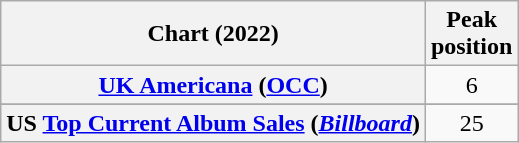<table class="wikitable sortable plainrowheaders" style="text-align:center">
<tr>
<th scope="col">Chart (2022)</th>
<th scope="col">Peak<br>position</th>
</tr>
<tr>
<th scope="row"><a href='#'>UK Americana</a> (<a href='#'>OCC</a>)</th>
<td>6</td>
</tr>
<tr>
</tr>
<tr>
</tr>
<tr>
</tr>
<tr>
</tr>
<tr>
</tr>
<tr>
<th scope="row">US <a href='#'>Top Current Album Sales</a> (<a href='#'><em>Billboard</em></a>)</th>
<td>25</td>
</tr>
</table>
